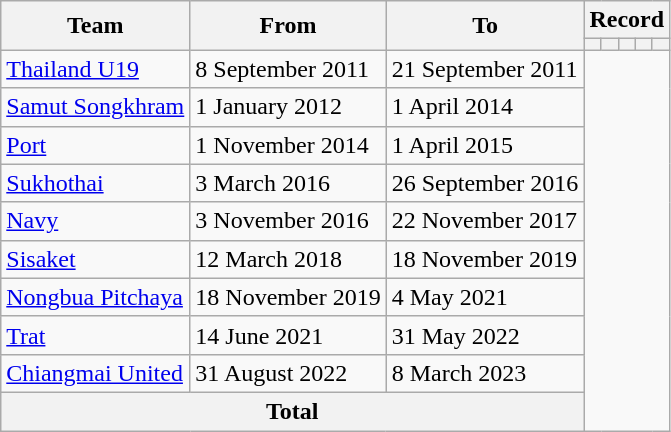<table class=wikitable style=text-align:center>
<tr>
<th rowspan="2">Team</th>
<th rowspan="2">From</th>
<th rowspan="2">To</th>
<th colspan="5">Record</th>
</tr>
<tr>
<th></th>
<th></th>
<th></th>
<th></th>
<th></th>
</tr>
<tr>
<td align="left"><a href='#'>Thailand U19</a></td>
<td align="left">8 September 2011</td>
<td align="left">21 September 2011<br></td>
</tr>
<tr>
<td align="left"><a href='#'>Samut Songkhram</a></td>
<td align="left">1 January 2012</td>
<td align="left">1 April 2014<br></td>
</tr>
<tr>
<td align="left"><a href='#'>Port</a></td>
<td align="left">1 November 2014</td>
<td align="left">1 April 2015<br></td>
</tr>
<tr>
<td align="left"><a href='#'>Sukhothai</a></td>
<td align="left">3 March 2016</td>
<td align="left">26 September 2016<br></td>
</tr>
<tr>
<td align="left"><a href='#'>Navy</a></td>
<td align="left">3 November 2016</td>
<td align="left">22 November 2017<br></td>
</tr>
<tr>
<td align="left"><a href='#'>Sisaket</a></td>
<td align="left">12 March 2018</td>
<td align="left">18 November 2019<br></td>
</tr>
<tr>
<td align="left"><a href='#'>Nongbua Pitchaya</a></td>
<td align="left">18 November 2019</td>
<td align="left">4 May 2021<br></td>
</tr>
<tr>
<td align="left"><a href='#'>Trat</a></td>
<td align="left">14 June 2021</td>
<td align="left">31 May 2022<br></td>
</tr>
<tr>
<td align="left"><a href='#'>Chiangmai United</a></td>
<td align="left">31 August 2022</td>
<td align="left">8 March 2023<br></td>
</tr>
<tr>
<th colspan="3">Total<br></th>
</tr>
</table>
